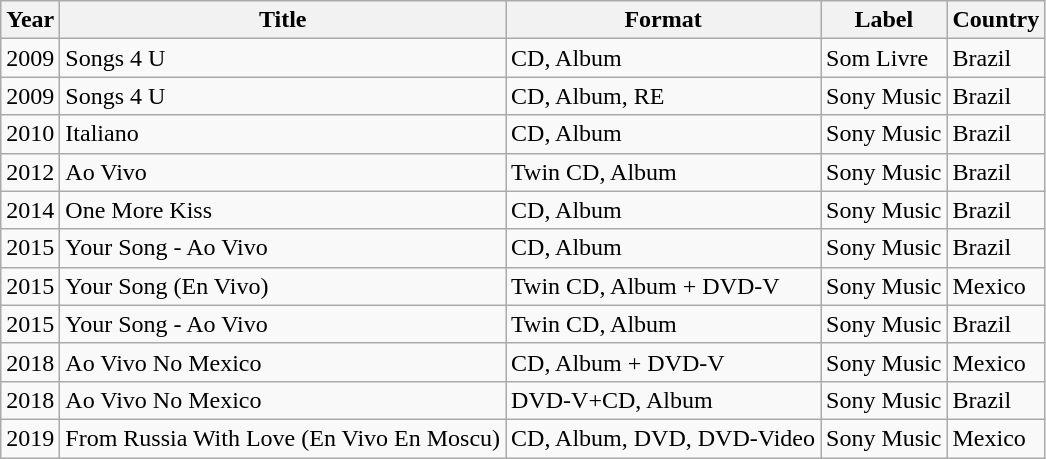<table class="wikitable">
<tr>
<th>Year</th>
<th>Title</th>
<th>Format</th>
<th>Label</th>
<th>Country</th>
</tr>
<tr>
<td>2009</td>
<td>Songs 4 U</td>
<td>CD, Album</td>
<td>Som Livre</td>
<td>Brazil</td>
</tr>
<tr>
<td>2009</td>
<td>Songs 4 U</td>
<td>CD, Album, RE</td>
<td>Sony Music</td>
<td>Brazil</td>
</tr>
<tr>
<td>2010</td>
<td>Italiano</td>
<td>CD, Album</td>
<td>Sony Music</td>
<td>Brazil</td>
</tr>
<tr>
<td>2012</td>
<td>Ao Vivo</td>
<td>Twin CD, Album</td>
<td>Sony Music</td>
<td>Brazil</td>
</tr>
<tr>
<td>2014</td>
<td>One More Kiss</td>
<td>CD, Album</td>
<td>Sony Music</td>
<td>Brazil</td>
</tr>
<tr>
<td>2015</td>
<td>Your Song - Ao Vivo</td>
<td>CD, Album</td>
<td>Sony Music</td>
<td>Brazil</td>
</tr>
<tr>
<td>2015</td>
<td>Your Song (En Vivo)</td>
<td>Twin CD, Album + DVD-V</td>
<td>Sony Music</td>
<td>Mexico</td>
</tr>
<tr>
<td>2015</td>
<td>Your Song - Ao Vivo</td>
<td>Twin CD, Album</td>
<td>Sony Music</td>
<td>Brazil</td>
</tr>
<tr>
<td>2018</td>
<td>Ao Vivo No Mexico</td>
<td>CD, Album + DVD-V</td>
<td>Sony Music</td>
<td>Mexico</td>
</tr>
<tr>
<td>2018</td>
<td>Ao Vivo No Mexico</td>
<td>DVD-V+CD, Album</td>
<td>Sony Music</td>
<td>Brazil</td>
</tr>
<tr>
<td>2019</td>
<td>From Russia With Love (En Vivo En Moscu)</td>
<td>CD, Album, DVD, DVD-Video</td>
<td>Sony Music</td>
<td>Mexico</td>
</tr>
</table>
